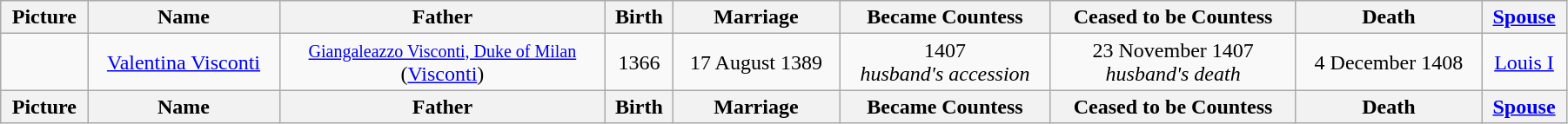<table style="width:95%;" class="wikitable">
<tr>
<th>Picture</th>
<th>Name</th>
<th>Father</th>
<th>Birth</th>
<th>Marriage</th>
<th>Became Countess</th>
<th>Ceased to be Countess</th>
<th>Death</th>
<th><a href='#'>Spouse</a></th>
</tr>
<tr>
<td style="text-align:center;"></td>
<td style="text-align:center;"><a href='#'>Valentina Visconti</a><br></td>
<td style="text-align:center;"><small><a href='#'>Giangaleazzo Visconti, Duke of Milan</a></small><br> (<a href='#'>Visconti</a>)</td>
<td style="text-align:center;">1366</td>
<td style="text-align:center;">17 August 1389</td>
<td style="text-align:center;">1407<br><em>husband's accession</em></td>
<td style="text-align:center;">23 November 1407<br><em>husband's death</em></td>
<td style="text-align:center;">4 December 1408</td>
<td style="text-align:center;"><a href='#'>Louis I</a></td>
</tr>
<tr>
<th>Picture</th>
<th>Name</th>
<th>Father</th>
<th>Birth</th>
<th>Marriage</th>
<th>Became Countess</th>
<th>Ceased to be Countess</th>
<th>Death</th>
<th><a href='#'>Spouse</a></th>
</tr>
</table>
